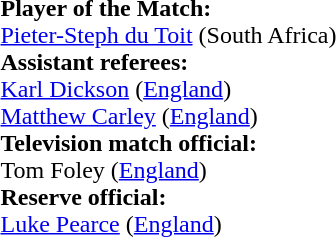<table style="width:100%">
<tr>
<td><br><strong>Player of the Match:</strong>
<br><a href='#'>Pieter-Steph du Toit</a> (South Africa)<br><strong>Assistant referees:</strong>
<br><a href='#'>Karl Dickson</a> (<a href='#'>England</a>)
<br><a href='#'>Matthew Carley</a> (<a href='#'>England</a>)
<br><strong>Television match official:</strong>
<br>Tom Foley (<a href='#'>England</a>)
<br><strong>Reserve official:</strong>
<br><a href='#'>Luke Pearce</a> (<a href='#'>England</a>)</td>
</tr>
</table>
